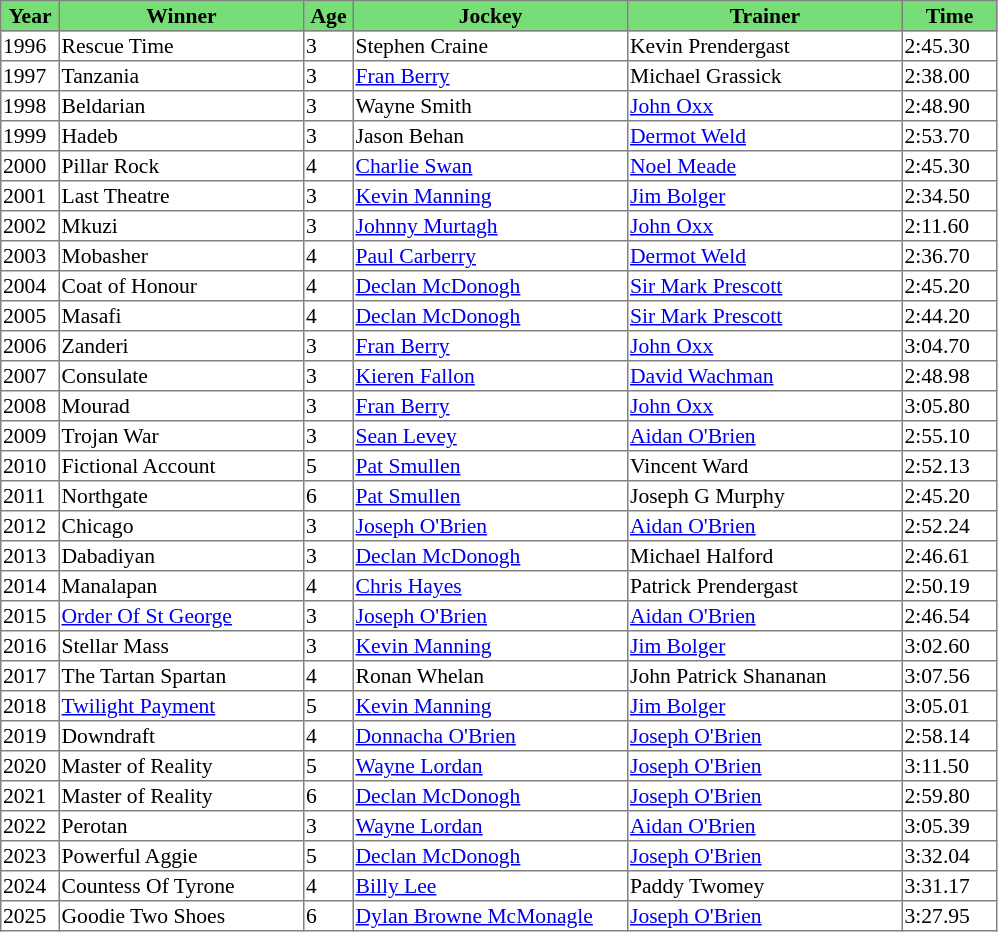<table class = "sortable" | border="1" style="border-collapse: collapse; font-size:90%">
<tr bgcolor="#77dd77" align="center">
<th style="width:36px"><strong>Year</strong></th>
<th style="width:160px"><strong>Winner</strong></th>
<th style="width:30px"><strong>Age</strong></th>
<th style="width:180px"><strong>Jockey</strong></th>
<th style="width:180px"><strong>Trainer</strong></th>
<th style="width:60px"><strong>Time</strong></th>
</tr>
<tr>
<td>1996</td>
<td>Rescue Time</td>
<td>3</td>
<td>Stephen Craine</td>
<td>Kevin Prendergast</td>
<td>2:45.30</td>
</tr>
<tr>
<td>1997</td>
<td>Tanzania</td>
<td>3</td>
<td><a href='#'>Fran Berry</a></td>
<td>Michael Grassick</td>
<td>2:38.00</td>
</tr>
<tr>
<td>1998</td>
<td>Beldarian</td>
<td>3</td>
<td>Wayne Smith</td>
<td><a href='#'>John Oxx</a></td>
<td>2:48.90</td>
</tr>
<tr>
<td>1999</td>
<td>Hadeb</td>
<td>3</td>
<td>Jason Behan</td>
<td><a href='#'>Dermot Weld</a></td>
<td>2:53.70</td>
</tr>
<tr>
<td>2000</td>
<td>Pillar Rock</td>
<td>4</td>
<td><a href='#'>Charlie Swan</a></td>
<td><a href='#'>Noel Meade</a></td>
<td>2:45.30</td>
</tr>
<tr>
<td>2001</td>
<td>Last Theatre</td>
<td>3</td>
<td><a href='#'>Kevin Manning</a></td>
<td><a href='#'>Jim Bolger</a></td>
<td>2:34.50</td>
</tr>
<tr>
<td>2002</td>
<td>Mkuzi</td>
<td>3</td>
<td><a href='#'>Johnny Murtagh</a></td>
<td><a href='#'>John Oxx</a></td>
<td>2:11.60</td>
</tr>
<tr>
<td>2003</td>
<td>Mobasher</td>
<td>4</td>
<td><a href='#'>Paul Carberry</a></td>
<td><a href='#'>Dermot Weld</a></td>
<td>2:36.70</td>
</tr>
<tr>
<td>2004</td>
<td>Coat of Honour</td>
<td>4</td>
<td><a href='#'>Declan McDonogh</a></td>
<td><a href='#'>Sir Mark Prescott</a></td>
<td>2:45.20</td>
</tr>
<tr>
<td>2005</td>
<td>Masafi</td>
<td>4</td>
<td><a href='#'>Declan McDonogh</a></td>
<td><a href='#'>Sir Mark Prescott</a></td>
<td>2:44.20</td>
</tr>
<tr>
<td>2006</td>
<td>Zanderi</td>
<td>3</td>
<td><a href='#'>Fran Berry</a></td>
<td><a href='#'>John Oxx</a></td>
<td>3:04.70</td>
</tr>
<tr>
<td>2007</td>
<td>Consulate</td>
<td>3</td>
<td><a href='#'>Kieren Fallon</a></td>
<td><a href='#'>David Wachman</a></td>
<td>2:48.98</td>
</tr>
<tr>
<td>2008</td>
<td>Mourad</td>
<td>3</td>
<td><a href='#'>Fran Berry</a></td>
<td><a href='#'>John Oxx</a></td>
<td>3:05.80</td>
</tr>
<tr>
<td>2009</td>
<td>Trojan War</td>
<td>3</td>
<td><a href='#'>Sean Levey</a></td>
<td><a href='#'>Aidan O'Brien</a></td>
<td>2:55.10</td>
</tr>
<tr>
<td>2010</td>
<td>Fictional Account</td>
<td>5</td>
<td><a href='#'>Pat Smullen</a></td>
<td>Vincent Ward</td>
<td>2:52.13</td>
</tr>
<tr>
<td>2011</td>
<td>Northgate</td>
<td>6</td>
<td><a href='#'>Pat Smullen</a></td>
<td>Joseph G Murphy</td>
<td>2:45.20</td>
</tr>
<tr>
<td>2012</td>
<td>Chicago</td>
<td>3</td>
<td><a href='#'>Joseph O'Brien</a></td>
<td><a href='#'>Aidan O'Brien</a></td>
<td>2:52.24</td>
</tr>
<tr>
<td>2013</td>
<td>Dabadiyan</td>
<td>3</td>
<td><a href='#'>Declan McDonogh</a></td>
<td>Michael Halford</td>
<td>2:46.61</td>
</tr>
<tr>
<td>2014</td>
<td>Manalapan</td>
<td>4</td>
<td><a href='#'>Chris Hayes</a></td>
<td>Patrick Prendergast</td>
<td>2:50.19</td>
</tr>
<tr>
<td>2015</td>
<td><a href='#'>Order Of St George</a></td>
<td>3</td>
<td><a href='#'>Joseph O'Brien</a></td>
<td><a href='#'>Aidan O'Brien</a></td>
<td>2:46.54</td>
</tr>
<tr>
<td>2016</td>
<td>Stellar Mass</td>
<td>3</td>
<td><a href='#'>Kevin Manning</a></td>
<td><a href='#'>Jim Bolger</a></td>
<td>3:02.60</td>
</tr>
<tr>
<td>2017</td>
<td>The Tartan Spartan</td>
<td>4</td>
<td>Ronan Whelan</td>
<td>John Patrick Shananan</td>
<td>3:07.56</td>
</tr>
<tr>
<td>2018</td>
<td><a href='#'>Twilight Payment</a></td>
<td>5</td>
<td><a href='#'>Kevin Manning</a></td>
<td><a href='#'>Jim Bolger</a></td>
<td>3:05.01</td>
</tr>
<tr>
<td>2019</td>
<td>Downdraft</td>
<td>4</td>
<td><a href='#'>Donnacha O'Brien</a></td>
<td><a href='#'>Joseph O'Brien</a></td>
<td>2:58.14</td>
</tr>
<tr>
<td>2020</td>
<td>Master of Reality</td>
<td>5</td>
<td><a href='#'>Wayne Lordan</a></td>
<td><a href='#'>Joseph O'Brien</a></td>
<td>3:11.50</td>
</tr>
<tr>
<td>2021</td>
<td>Master of Reality</td>
<td>6</td>
<td><a href='#'>Declan McDonogh</a></td>
<td><a href='#'>Joseph O'Brien</a></td>
<td>2:59.80</td>
</tr>
<tr>
<td>2022</td>
<td>Perotan</td>
<td>3</td>
<td><a href='#'>Wayne Lordan</a></td>
<td><a href='#'>Aidan O'Brien</a></td>
<td>3:05.39</td>
</tr>
<tr>
<td>2023</td>
<td>Powerful Aggie</td>
<td>5</td>
<td><a href='#'>Declan McDonogh</a></td>
<td><a href='#'>Joseph O'Brien</a></td>
<td>3:32.04</td>
</tr>
<tr>
<td>2024</td>
<td>Countess Of Tyrone</td>
<td>4</td>
<td><a href='#'>Billy Lee</a></td>
<td>Paddy Twomey</td>
<td>3:31.17</td>
</tr>
<tr>
<td>2025</td>
<td>Goodie Two Shoes</td>
<td>6</td>
<td><a href='#'>Dylan Browne McMonagle</a></td>
<td><a href='#'>Joseph O'Brien</a></td>
<td>3:27.95</td>
</tr>
</table>
